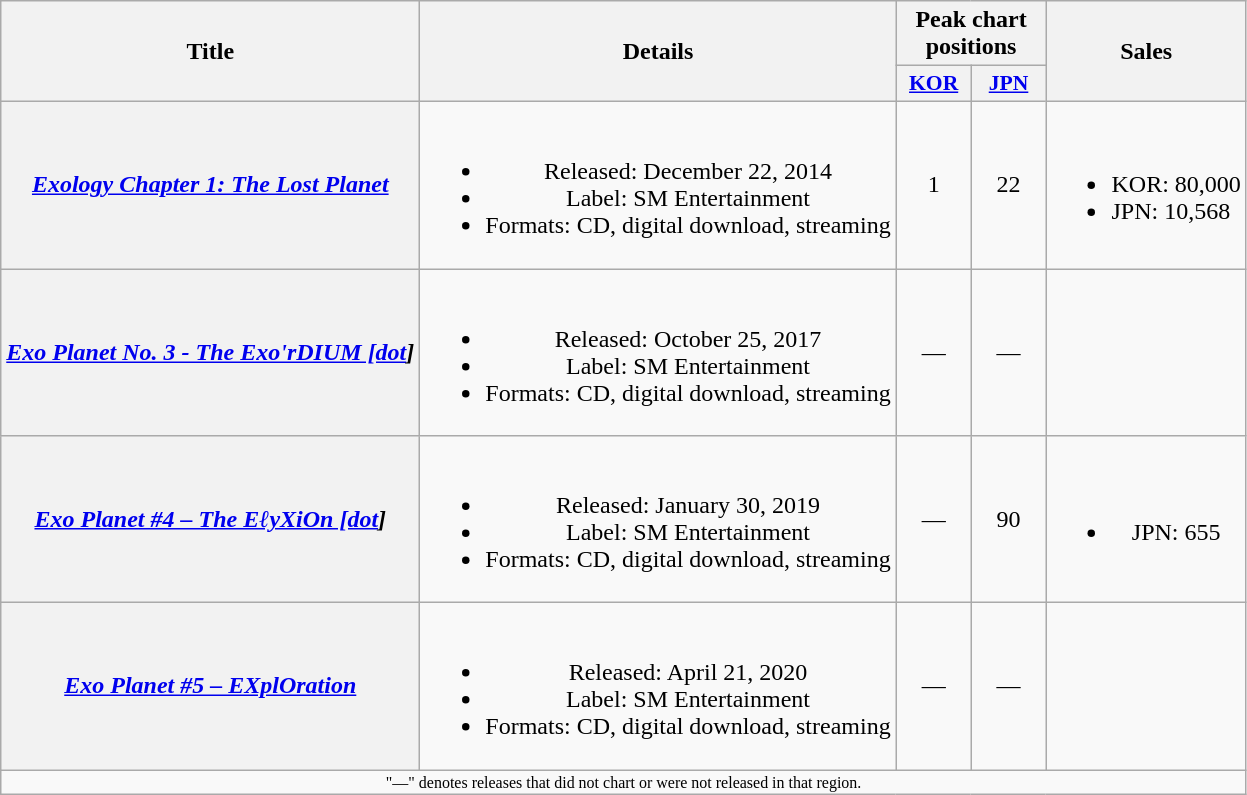<table class="wikitable plainrowheaders" style="text-align:center;">
<tr>
<th scope="col" rowspan="2">Title</th>
<th scope="col" rowspan="2">Details</th>
<th scope="col" colspan="2">Peak chart positions</th>
<th scope="col" rowspan="2">Sales</th>
</tr>
<tr>
<th scope="col" style="width:3em;font-size:90%;"><a href='#'>KOR</a><br></th>
<th scope="col" style="width:3em;font-size:90%;"><a href='#'>JPN</a><br></th>
</tr>
<tr>
<th scope="row"><em><a href='#'>Exology Chapter 1: The Lost Planet</a></em></th>
<td><br><ul><li>Released: December 22, 2014</li><li>Label: SM Entertainment</li><li>Formats: CD, digital download, streaming</li></ul></td>
<td>1</td>
<td>22</td>
<td style="text-align:left;"><br><ul><li>KOR: 80,000</li><li>JPN: 10,568</li></ul></td>
</tr>
<tr>
<th scope="row"><em><a href='#'> Exo Planet No. 3 - The Exo'rDIUM [dot</a>]</em></th>
<td><br><ul><li>Released: October 25, 2017</li><li>Label: SM Entertainment</li><li>Formats: CD, digital download, streaming</li></ul></td>
<td>—</td>
<td>—</td>
<td></td>
</tr>
<tr>
<th scope="row"><em><a href='#'> Exo Planet #4 – The EℓyXiOn [dot</a>]</em></th>
<td><br><ul><li>Released: January 30, 2019</li><li>Label: SM Entertainment</li><li>Formats: CD, digital download, streaming</li></ul></td>
<td>—</td>
<td>90</td>
<td><br><ul><li>JPN: 655</li></ul></td>
</tr>
<tr>
<th scope="row"><em><a href='#'>Exo Planet #5 – EXplOration</a></em></th>
<td><br><ul><li>Released: April 21, 2020</li><li>Label: SM Entertainment</li><li>Formats: CD, digital download, streaming</li></ul></td>
<td>—</td>
<td>—</td>
<td></td>
</tr>
<tr>
<td colspan="5" style="text-align:center; font-size:8pt;">"—" denotes releases that did not chart or were not released in that region.</td>
</tr>
</table>
